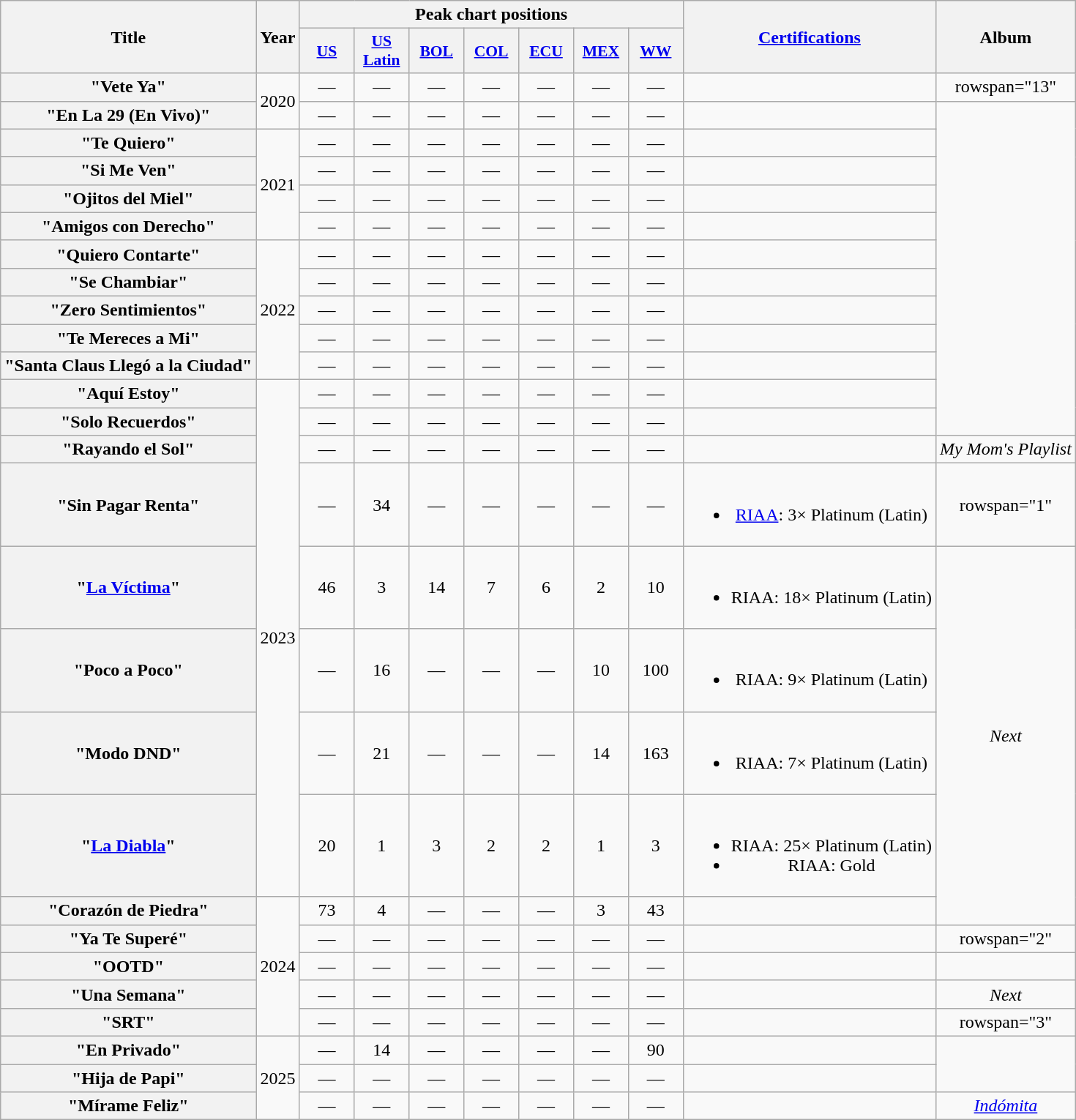<table class="wikitable plainrowheaders" style="text-align: center">
<tr>
<th scope="col" rowspan="2">Title</th>
<th scope="col" rowspan="2">Year</th>
<th scope="col" colspan="7">Peak chart positions</th>
<th scope="col" rowspan="2"><a href='#'>Certifications</a></th>
<th scope="col" rowspan="2">Album</th>
</tr>
<tr>
<th scope="col" style="width:3em; font-size:90%"><a href='#'>US</a><br></th>
<th scope="col" style="width:3em; font-size:90%"><a href='#'>US<br>Latin</a><br></th>
<th scope="col" style="width:3em; font-size:90%"><a href='#'>BOL</a><br></th>
<th scope="col" style="width:3em; font-size:90%"><a href='#'>COL</a><br></th>
<th scope="col" style="width:3em; font-size:90%"><a href='#'>ECU</a><br></th>
<th scope="col" style="width:3em; font-size:90%"><a href='#'>MEX</a><br></th>
<th scope="col" style="width:3em; font-size:90%"><a href='#'>WW</a><br></th>
</tr>
<tr>
<th scope="row">"Vete Ya"</th>
<td rowspan="2">2020</td>
<td>—</td>
<td>—</td>
<td>—</td>
<td>—</td>
<td>—</td>
<td>—</td>
<td>—</td>
<td></td>
<td>rowspan="13" </td>
</tr>
<tr>
<th scope="row">"En La 29 (En Vivo)"<br></th>
<td>—</td>
<td>—</td>
<td>—</td>
<td>—</td>
<td>—</td>
<td>—</td>
<td>—</td>
<td></td>
</tr>
<tr>
<th scope="row">"Te Quiero"</th>
<td rowspan="4">2021</td>
<td>—</td>
<td>—</td>
<td>—</td>
<td>—</td>
<td>—</td>
<td>—</td>
<td>—</td>
<td></td>
</tr>
<tr>
<th scope="row">"Si Me Ven"</th>
<td>—</td>
<td>—</td>
<td>—</td>
<td>—</td>
<td>—</td>
<td>—</td>
<td>—</td>
<td></td>
</tr>
<tr>
<th scope="row">"Ojitos del Miel"</th>
<td>—</td>
<td>—</td>
<td>—</td>
<td>—</td>
<td>—</td>
<td>—</td>
<td>—</td>
<td></td>
</tr>
<tr>
<th scope="row">"Amigos con Derecho"</th>
<td>—</td>
<td>—</td>
<td>—</td>
<td>—</td>
<td>—</td>
<td>—</td>
<td>—</td>
<td></td>
</tr>
<tr>
<th scope="row">"Quiero Contarte"</th>
<td rowspan="5">2022</td>
<td>—</td>
<td>—</td>
<td>—</td>
<td>—</td>
<td>—</td>
<td>—</td>
<td>—</td>
<td></td>
</tr>
<tr>
<th scope="row">"Se Chambiar"<br></th>
<td>—</td>
<td>—</td>
<td>—</td>
<td>—</td>
<td>—</td>
<td>—</td>
<td>—</td>
<td></td>
</tr>
<tr>
<th scope="row">"Zero Sentimientos"<br></th>
<td>—</td>
<td>—</td>
<td>—</td>
<td>—</td>
<td>—</td>
<td>—</td>
<td>—</td>
<td></td>
</tr>
<tr>
<th scope="row">"Te Mereces a Mi"</th>
<td>—</td>
<td>—</td>
<td>—</td>
<td>—</td>
<td>—</td>
<td>—</td>
<td>—</td>
<td></td>
</tr>
<tr>
<th scope="row">"Santa Claus Llegó a la Ciudad"</th>
<td>—</td>
<td>—</td>
<td>—</td>
<td>—</td>
<td>—</td>
<td>—</td>
<td>—</td>
<td></td>
</tr>
<tr>
<th scope="row">"Aquí Estoy"<br></th>
<td rowspan="8">2023</td>
<td>—</td>
<td>—</td>
<td>—</td>
<td>—</td>
<td>—</td>
<td>—</td>
<td>—</td>
<td></td>
</tr>
<tr>
<th scope="row">"Solo Recuerdos"<br></th>
<td>—</td>
<td>—</td>
<td>—</td>
<td>—</td>
<td>—</td>
<td>—</td>
<td>—</td>
<td></td>
</tr>
<tr>
<th scope="row">"Rayando el Sol"</th>
<td>—</td>
<td>—</td>
<td>—</td>
<td>—</td>
<td>—</td>
<td>—</td>
<td>—</td>
<td></td>
<td><em>My Mom's Playlist</em></td>
</tr>
<tr>
<th scope="row">"Sin Pagar Renta"</th>
<td>—</td>
<td>34</td>
<td>—</td>
<td>—</td>
<td>—</td>
<td>—</td>
<td>—</td>
<td><br><ul><li><a href='#'>RIAA</a>: 3× Platinum (Latin)</li></ul></td>
<td>rowspan="1" </td>
</tr>
<tr>
<th scope="row">"<a href='#'>La Víctima</a>"</th>
<td>46</td>
<td>3</td>
<td>14</td>
<td>7</td>
<td>6</td>
<td>2</td>
<td>10</td>
<td><br><ul><li>RIAA: 18× Platinum (Latin)</li></ul></td>
<td rowspan="5"><em>Next</em></td>
</tr>
<tr>
<th scope="row">"Poco a Poco"<br></th>
<td>—</td>
<td>16</td>
<td>—</td>
<td>—</td>
<td>—</td>
<td>10</td>
<td>100</td>
<td><br><ul><li>RIAA: 9× Platinum (Latin)</li></ul></td>
</tr>
<tr>
<th scope="row">"Modo DND"<br></th>
<td>—</td>
<td>21</td>
<td>—</td>
<td>—</td>
<td>—</td>
<td>14</td>
<td>163</td>
<td><br><ul><li>RIAA: 7× Platinum (Latin)</li></ul></td>
</tr>
<tr>
<th scope="row">"<a href='#'>La Diabla</a>"</th>
<td>20</td>
<td>1</td>
<td>3</td>
<td>2</td>
<td>2</td>
<td>1</td>
<td>3</td>
<td><br><ul><li>RIAA: 25× Platinum (Latin)</li><li>RIAA: Gold</li></ul></td>
</tr>
<tr>
<th scope="row">"Corazón de Piedra"</th>
<td rowspan="5">2024</td>
<td>73</td>
<td>4</td>
<td>—</td>
<td>—</td>
<td>—</td>
<td>3</td>
<td>43</td>
<td></td>
</tr>
<tr>
<th scope="row">"Ya Te Superé"<br></th>
<td>—</td>
<td>—</td>
<td>—</td>
<td>—</td>
<td>—</td>
<td>—</td>
<td>—</td>
<td></td>
<td>rowspan="2" </td>
</tr>
<tr>
<th scope="row">"OOTD"</th>
<td>—</td>
<td>—</td>
<td>—</td>
<td>—</td>
<td>—</td>
<td>—</td>
<td>—</td>
<td></td>
</tr>
<tr>
<th scope="row">"Una Semana"</th>
<td>—</td>
<td>—</td>
<td>—</td>
<td>—</td>
<td>—</td>
<td>—</td>
<td>—</td>
<td></td>
<td><em>Next</em></td>
</tr>
<tr>
<th scope="row">"SRT"<br></th>
<td>—</td>
<td>—</td>
<td>—</td>
<td>—</td>
<td>—</td>
<td>—</td>
<td>—</td>
<td></td>
<td>rowspan="3" </td>
</tr>
<tr>
<th scope="row">"En Privado"<br></th>
<td rowspan="3">2025</td>
<td>—</td>
<td>14</td>
<td>—</td>
<td>—</td>
<td>—</td>
<td>—</td>
<td>90</td>
<td></td>
</tr>
<tr>
<th scope="row">"Hija de Papi"<br></th>
<td>—</td>
<td>—</td>
<td>—</td>
<td>—</td>
<td>—</td>
<td>—</td>
<td>—</td>
<td></td>
</tr>
<tr>
<th scope="row">"Mírame Feliz"<br></th>
<td>—</td>
<td>—</td>
<td>—</td>
<td>—</td>
<td>—</td>
<td>—</td>
<td>—</td>
<td></td>
<td><em><a href='#'>Indómita</a></em></td>
</tr>
</table>
